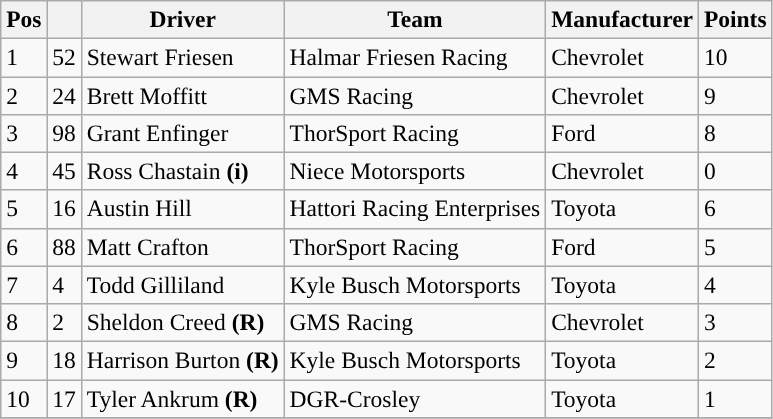<table class="wikitable" style="font-size:98%">
<tr>
<th>Pos</th>
<th></th>
<th>Driver</th>
<th>Team</th>
<th>Manufacturer</th>
<th>Points</th>
</tr>
<tr>
<td>1</td>
<td>52</td>
<td>Stewart Friesen</td>
<td>Halmar Friesen Racing</td>
<td>Chevrolet</td>
<td>10</td>
</tr>
<tr>
<td>2</td>
<td>24</td>
<td>Brett Moffitt</td>
<td>GMS Racing</td>
<td>Chevrolet</td>
<td>9</td>
</tr>
<tr>
<td>3</td>
<td>98</td>
<td>Grant Enfinger</td>
<td>ThorSport Racing</td>
<td>Ford</td>
<td>8</td>
</tr>
<tr>
<td>4</td>
<td>45</td>
<td>Ross Chastain <strong>(i)</strong></td>
<td>Niece Motorsports</td>
<td>Chevrolet</td>
<td>0</td>
</tr>
<tr>
<td>5</td>
<td>16</td>
<td>Austin Hill</td>
<td>Hattori Racing Enterprises</td>
<td>Toyota</td>
<td>6</td>
</tr>
<tr>
<td>6</td>
<td>88</td>
<td>Matt Crafton</td>
<td>ThorSport Racing</td>
<td>Ford</td>
<td>5</td>
</tr>
<tr>
<td>7</td>
<td>4</td>
<td>Todd Gilliland</td>
<td>Kyle Busch Motorsports</td>
<td>Toyota</td>
<td>4</td>
</tr>
<tr>
<td>8</td>
<td>2</td>
<td>Sheldon Creed <strong>(R)</strong></td>
<td>GMS Racing</td>
<td>Chevrolet</td>
<td>3</td>
</tr>
<tr>
<td>9</td>
<td>18</td>
<td>Harrison Burton <strong>(R)</strong></td>
<td>Kyle Busch Motorsports</td>
<td>Toyota</td>
<td>2</td>
</tr>
<tr>
<td>10</td>
<td>17</td>
<td>Tyler Ankrum <strong>(R)</strong></td>
<td>DGR-Crosley</td>
<td>Toyota</td>
<td>1</td>
</tr>
<tr>
</tr>
</table>
